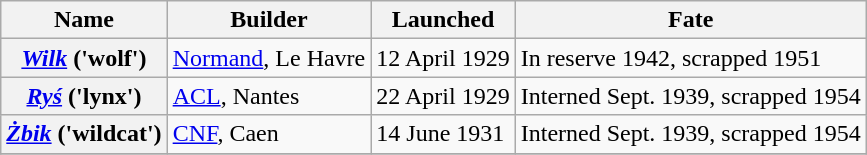<table class="wikitable sortable plainrowheaders">
<tr>
<th scope="col">Name</th>
<th scope="col">Builder</th>
<th scope="col">Launched</th>
<th scope="col" class="unsortable">Fate</th>
</tr>
<tr>
<th scope="row"><a href='#'><em>Wilk</em></a> ('wolf')</th>
<td><a href='#'>Normand</a>, Le Havre</td>
<td>12 April 1929</td>
<td>In reserve 1942, scrapped 1951</td>
</tr>
<tr>
<th scope="row"><a href='#'><em>Ryś</em></a> ('lynx')</th>
<td><a href='#'>ACL</a>, Nantes</td>
<td>22 April 1929</td>
<td>Interned Sept. 1939, scrapped 1954</td>
</tr>
<tr>
<th scope="row"><a href='#'><em>Żbik</em></a> ('wildcat')</th>
<td><a href='#'>CNF</a>, Caen</td>
<td>14 June 1931</td>
<td>Interned Sept. 1939, scrapped 1954</td>
</tr>
<tr>
</tr>
</table>
